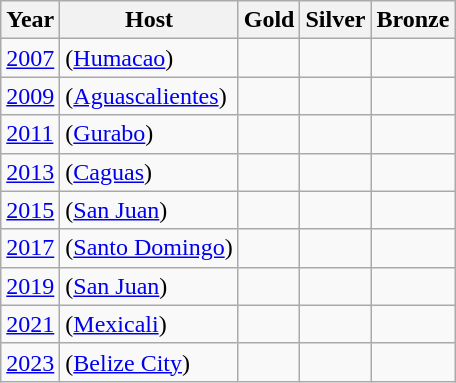<table class=wikitable>
<tr>
<th>Year</th>
<th>Host</th>
<th>Gold</th>
<th>Silver</th>
<th>Bronze</th>
</tr>
<tr>
<td><a href='#'>2007</a></td>
<td> (<a href='#'>Humacao</a>)</td>
<td><strong></strong></td>
<td></td>
<td></td>
</tr>
<tr>
<td><a href='#'>2009</a></td>
<td> (<a href='#'>Aguascalientes</a>)</td>
<td><strong></strong></td>
<td></td>
<td></td>
</tr>
<tr>
<td><a href='#'>2011</a></td>
<td> (<a href='#'>Gurabo</a>)</td>
<td><strong></strong></td>
<td></td>
<td></td>
</tr>
<tr>
<td><a href='#'>2013</a></td>
<td> (<a href='#'>Caguas</a>)</td>
<td><strong></strong></td>
<td></td>
<td></td>
</tr>
<tr>
<td><a href='#'>2015</a></td>
<td> (<a href='#'>San Juan</a>)</td>
<td><strong></strong></td>
<td></td>
<td></td>
</tr>
<tr>
<td><a href='#'>2017</a></td>
<td> (<a href='#'>Santo Domingo</a>)</td>
<td><strong></strong></td>
<td></td>
<td></td>
</tr>
<tr>
<td><a href='#'>2019</a></td>
<td> (<a href='#'>San Juan</a>)</td>
<td><strong></strong></td>
<td></td>
<td></td>
</tr>
<tr>
<td><a href='#'>2021</a></td>
<td> (<a href='#'>Mexicali</a>)</td>
<td><strong></strong></td>
<td></td>
<td></td>
</tr>
<tr>
<td><a href='#'>2023</a></td>
<td> (<a href='#'>Belize City</a>)</td>
<td><strong></strong></td>
<td></td>
<td></td>
</tr>
</table>
